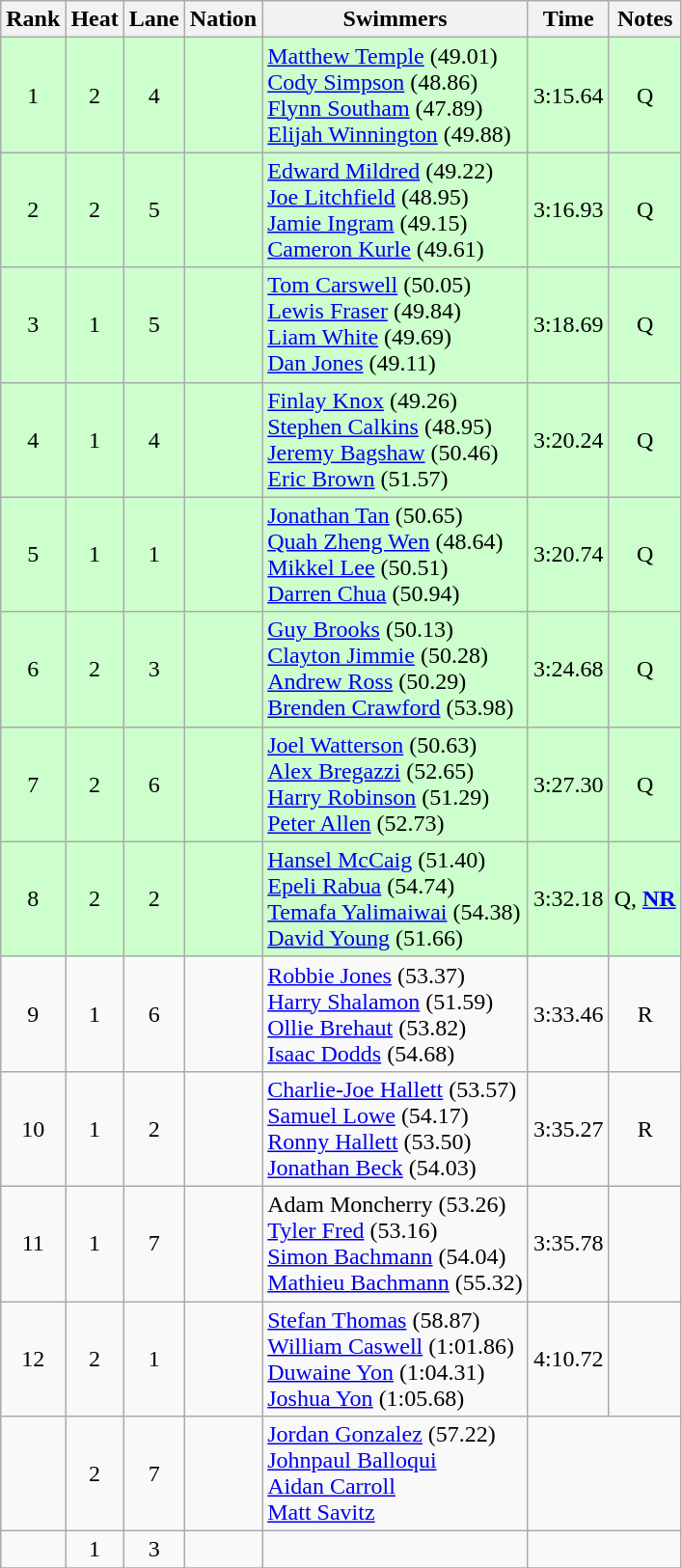<table class="wikitable sortable" style="text-align:center">
<tr>
<th>Rank</th>
<th>Heat</th>
<th>Lane</th>
<th>Nation</th>
<th>Swimmers</th>
<th>Time</th>
<th>Notes</th>
</tr>
<tr bgcolor=ccffcc>
<td>1</td>
<td>2</td>
<td>4</td>
<td align=left></td>
<td align="left"><a href='#'>Matthew Temple</a> (49.01)<br><a href='#'>Cody Simpson</a> (48.86)<br><a href='#'>Flynn Southam</a> (47.89)<br><a href='#'>Elijah Winnington</a> (49.88)</td>
<td>3:15.64</td>
<td>Q</td>
</tr>
<tr bgcolor=ccffcc>
<td>2</td>
<td>2</td>
<td>5</td>
<td align=left></td>
<td align="left"><a href='#'>Edward Mildred</a> (49.22)<br><a href='#'>Joe Litchfield</a> (48.95)<br><a href='#'>Jamie Ingram</a> (49.15)<br><a href='#'>Cameron Kurle</a> (49.61)</td>
<td>3:16.93</td>
<td>Q</td>
</tr>
<tr bgcolor=ccffcc>
<td>3</td>
<td>1</td>
<td>5</td>
<td align=left></td>
<td align="left"><a href='#'>Tom Carswell</a> (50.05)<br><a href='#'>Lewis Fraser</a> (49.84)<br><a href='#'>Liam White</a> (49.69)<br><a href='#'>Dan Jones</a> (49.11)</td>
<td>3:18.69</td>
<td>Q</td>
</tr>
<tr bgcolor=ccffcc>
<td>4</td>
<td>1</td>
<td>4</td>
<td align=left></td>
<td align="left"><a href='#'>Finlay Knox</a> (49.26)<br><a href='#'>Stephen Calkins</a> (48.95)<br><a href='#'>Jeremy Bagshaw</a> (50.46)<br><a href='#'>Eric Brown</a> (51.57)</td>
<td>3:20.24</td>
<td>Q</td>
</tr>
<tr bgcolor=ccffcc>
<td>5</td>
<td>1</td>
<td>1</td>
<td align=left></td>
<td align="left"><a href='#'>Jonathan Tan</a> (50.65)<br><a href='#'>Quah Zheng Wen</a> (48.64)<br><a href='#'>Mikkel Lee</a> (50.51)<br><a href='#'>Darren Chua</a> (50.94)</td>
<td>3:20.74</td>
<td>Q</td>
</tr>
<tr bgcolor=ccffcc>
<td>6</td>
<td>2</td>
<td>3</td>
<td align=left></td>
<td align="left"><a href='#'>Guy Brooks</a> (50.13)<br><a href='#'>Clayton Jimmie</a> (50.28)<br><a href='#'>Andrew Ross</a> (50.29)<br><a href='#'>Brenden Crawford</a> (53.98)</td>
<td>3:24.68</td>
<td>Q</td>
</tr>
<tr bgcolor=ccffcc>
<td>7</td>
<td>2</td>
<td>6</td>
<td align=left></td>
<td align="left"><a href='#'>Joel Watterson</a> (50.63)<br><a href='#'>Alex Bregazzi</a> (52.65)<br><a href='#'>Harry Robinson</a> (51.29)<br><a href='#'>Peter Allen</a> (52.73)</td>
<td>3:27.30</td>
<td>Q</td>
</tr>
<tr bgcolor=ccffcc>
<td>8</td>
<td>2</td>
<td>2</td>
<td align=left></td>
<td align="left"><a href='#'>Hansel McCaig</a> (51.40)<br><a href='#'>Epeli Rabua</a> (54.74)<br><a href='#'>Temafa Yalimaiwai</a> (54.38)<br><a href='#'>David Young</a> (51.66)</td>
<td>3:32.18</td>
<td>Q, <strong><a href='#'>NR</a></strong></td>
</tr>
<tr>
<td>9</td>
<td>1</td>
<td>6</td>
<td align=left></td>
<td align="left"><a href='#'>Robbie Jones</a> (53.37)<br><a href='#'>Harry Shalamon</a> (51.59)<br><a href='#'>Ollie Brehaut</a> (53.82)<br><a href='#'>Isaac Dodds</a> (54.68)</td>
<td>3:33.46</td>
<td>R</td>
</tr>
<tr>
<td>10</td>
<td>1</td>
<td>2</td>
<td align=left></td>
<td align="left"><a href='#'>Charlie-Joe Hallett</a> (53.57)<br><a href='#'>Samuel Lowe</a> (54.17)<br><a href='#'>Ronny Hallett</a> (53.50)<br><a href='#'>Jonathan Beck</a> (54.03)</td>
<td>3:35.27</td>
<td>R</td>
</tr>
<tr>
<td>11</td>
<td>1</td>
<td>7</td>
<td align=left></td>
<td align="left">Adam Moncherry (53.26)<br><a href='#'>Tyler Fred</a> (53.16)<br><a href='#'>Simon Bachmann</a> (54.04)<br><a href='#'>Mathieu Bachmann</a> (55.32)</td>
<td>3:35.78</td>
<td></td>
</tr>
<tr>
<td>12</td>
<td>2</td>
<td>1</td>
<td align=left></td>
<td align="left"><a href='#'>Stefan Thomas</a> (58.87)<br><a href='#'>William Caswell</a> (1:01.86)<br><a href='#'>Duwaine Yon</a> (1:04.31)<br><a href='#'>Joshua Yon</a> (1:05.68)</td>
<td>4:10.72</td>
<td></td>
</tr>
<tr>
<td></td>
<td>2</td>
<td>7</td>
<td align=left></td>
<td align="left"><a href='#'>Jordan Gonzalez</a> (57.22)<br><a href='#'>Johnpaul Balloqui</a> <br><a href='#'>Aidan Carroll</a><br><a href='#'>Matt Savitz</a></td>
<td colspan=2></td>
</tr>
<tr>
<td></td>
<td>1</td>
<td>3</td>
<td align=left></td>
<td align="left"></td>
<td colspan=2></td>
</tr>
<tr>
</tr>
</table>
